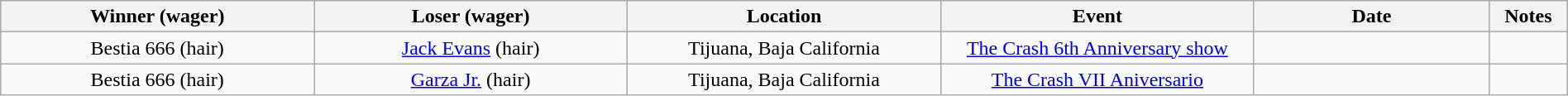<table class="wikitable sortable" width=100%  style="text-align: center">
<tr>
<th width=20% scope="col">Winner (wager)</th>
<th width=20% scope="col">Loser (wager)</th>
<th width=20% scope="col">Location</th>
<th width=20% scope="col">Event</th>
<th width=15% scope="col">Date</th>
<th class="unsortable" width=5% scope="col">Notes</th>
</tr>
<tr>
<td>Bestia 666 (hair)</td>
<td><a href='#'>Jack Evans</a> (hair)</td>
<td>Tijuana, Baja California</td>
<td><a href='#'>The Crash 6th Anniversary show</a></td>
<td></td>
<td></td>
</tr>
<tr>
<td>Bestia 666 (hair)</td>
<td><a href='#'>Garza Jr.</a> (hair)</td>
<td>Tijuana, Baja California</td>
<td><a href='#'>The Crash VII Aniversario</a></td>
<td></td>
<td></td>
</tr>
</table>
